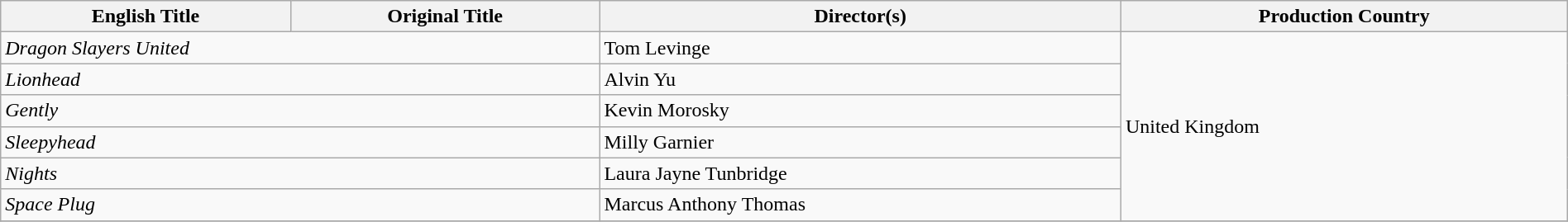<table class="wikitable" style="width:100%; margin-bottom:4px">
<tr>
<th>English Title</th>
<th>Original Title</th>
<th>Director(s)</th>
<th>Production Country</th>
</tr>
<tr>
<td colspan="2"><em>Dragon Slayers United</em></td>
<td>Tom Levinge</td>
<td rowspan="6">United Kingdom</td>
</tr>
<tr>
<td colspan="2"><em>Lionhead</em></td>
<td>Alvin Yu</td>
</tr>
<tr>
<td colspan="2"><em>Gently</em></td>
<td>Kevin Morosky</td>
</tr>
<tr>
<td colspan="2"><em>Sleepyhead</em></td>
<td>Milly Garnier</td>
</tr>
<tr>
<td colspan="2"><em>Nights</em></td>
<td>Laura Jayne Tunbridge</td>
</tr>
<tr>
<td colspan="2"><em>Space Plug</em></td>
<td>Marcus Anthony Thomas</td>
</tr>
<tr>
</tr>
</table>
